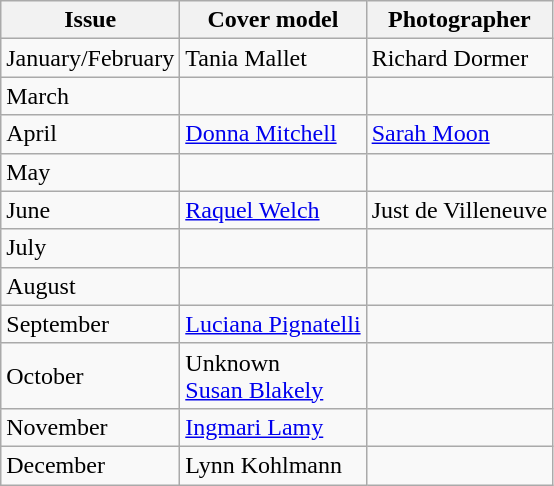<table class="sortable wikitable">
<tr>
<th>Issue</th>
<th>Cover model</th>
<th>Photographer</th>
</tr>
<tr>
<td>January/February</td>
<td>Tania Mallet</td>
<td>Richard Dormer</td>
</tr>
<tr>
<td>March</td>
<td></td>
<td></td>
</tr>
<tr>
<td>April</td>
<td><a href='#'>Donna Mitchell</a></td>
<td><a href='#'>Sarah Moon</a></td>
</tr>
<tr>
<td>May</td>
<td></td>
<td></td>
</tr>
<tr>
<td>June</td>
<td><a href='#'>Raquel Welch</a></td>
<td>Just de Villeneuve</td>
</tr>
<tr>
<td>July</td>
<td></td>
<td></td>
</tr>
<tr>
<td>August</td>
<td></td>
<td></td>
</tr>
<tr>
<td>September</td>
<td><a href='#'>Luciana Pignatelli</a></td>
<td></td>
</tr>
<tr>
<td>October</td>
<td>Unknown <br> <a href='#'>Susan Blakely</a></td>
<td></td>
</tr>
<tr>
<td>November</td>
<td><a href='#'>Ingmari Lamy</a></td>
<td></td>
</tr>
<tr>
<td>December</td>
<td>Lynn Kohlmann</td>
<td></td>
</tr>
</table>
